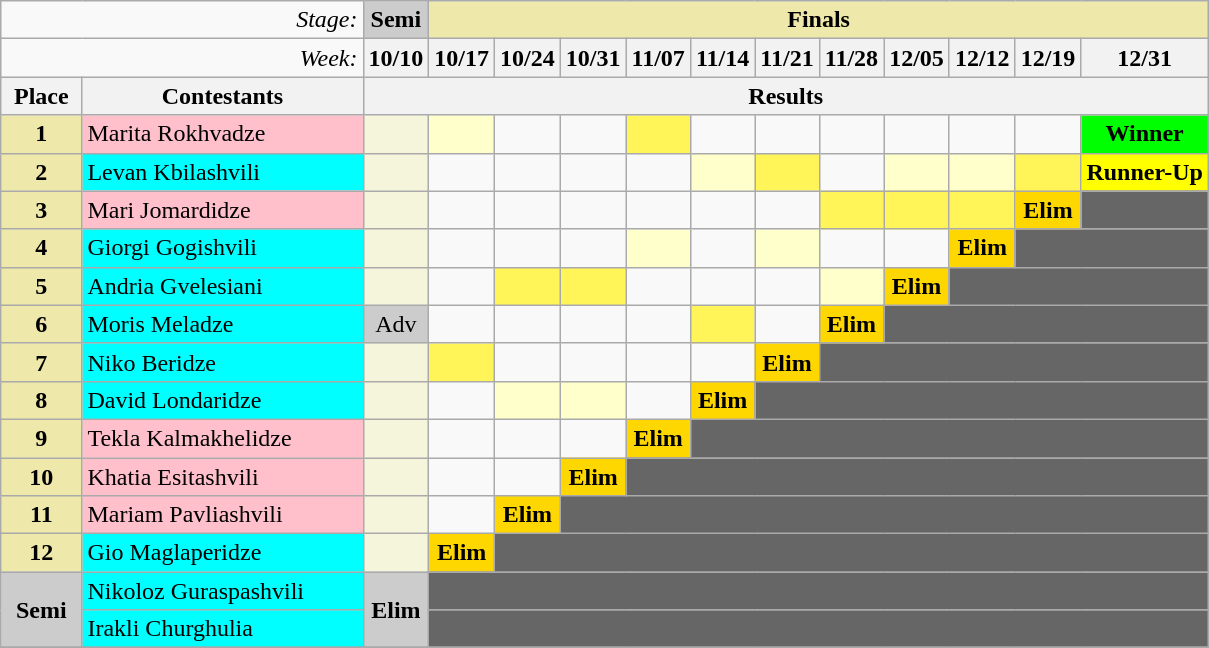<table class="wikitable" align="center">
<tr>
<td width=30% colspan=2 align="right"><em>Stage:</em></td>
<td bgcolor="CCCCCC" align="Center"><strong>Semi</strong></td>
<td colspan=11 bgcolor="palegoldenrod" align="Center"><strong>Finals</strong></td>
</tr>
<tr>
<td colspan=2 align="right"><em>Week:</em></td>
<th>10/10</th>
<th>10/17</th>
<th>10/24</th>
<th>10/31</th>
<th>11/07</th>
<th>11/14</th>
<th>11/21</th>
<th>11/28</th>
<th>12/05</th>
<th>12/12</th>
<th>12/19</th>
<th>12/31</th>
</tr>
<tr>
<th>Place</th>
<th>Contestants</th>
<th colspan=12 align="center">Results</th>
</tr>
<tr>
<td align="center" bgcolor="palegoldenrod"><strong>1</strong></td>
<td bgcolor="pink">Marita Rokhvadze</td>
<td bgcolor="F5F5DC"></td>
<td bgcolor="#FFFFCC" align="center"></td>
<td></td>
<td></td>
<td bgcolor="#FFF558" align="center"></td>
<td></td>
<td></td>
<td></td>
<td></td>
<td></td>
<td></td>
<td bgcolor="lime" align="center"><strong>Winner</strong></td>
</tr>
<tr>
<td align="center" bgcolor="palegoldenrod"><strong>2</strong></td>
<td bgcolor="cyan">Levan Kbilashvili</td>
<td bgcolor="F5F5DC"></td>
<td></td>
<td></td>
<td></td>
<td></td>
<td bgcolor="#FFFFCC" align="center"></td>
<td bgcolor="#FFF558" align="center"></td>
<td></td>
<td bgcolor="#FFFFCC" align="center"></td>
<td bgcolor="#FFFFCC" align="center"></td>
<td bgcolor="#FFF558" align="center"></td>
<td bgcolor="yellow" align="center"><strong>Runner-Up</strong></td>
</tr>
<tr>
<td align="center" bgcolor="palegoldenrod"><strong>3</strong></td>
<td bgcolor="pink">Mari Jomardidze</td>
<td bgcolor="F5F5DC"></td>
<td></td>
<td></td>
<td></td>
<td></td>
<td></td>
<td></td>
<td bgcolor="#FFF558" align="center"></td>
<td bgcolor="#FFF558" align="center"></td>
<td bgcolor="#FFF558" align="center"></td>
<td bgcolor="gold" align="center"><strong>Elim</strong></td>
<td colspan=1 bgcolor="666666"></td>
</tr>
<tr>
<td align="center" bgcolor="palegoldenrod"><strong>4</strong></td>
<td bgcolor="cyan">Giorgi Gogishvili</td>
<td bgcolor="F5F5DC"></td>
<td></td>
<td></td>
<td></td>
<td bgcolor="#FFFFCC" align="center"></td>
<td></td>
<td bgcolor="#FFFFCC" align="center"></td>
<td></td>
<td></td>
<td bgcolor="gold" align="center"><strong>Elim</strong></td>
<td colspan=2 bgcolor="666666"></td>
</tr>
<tr>
<td align="center" bgcolor="palegoldenrod"><strong>5</strong></td>
<td bgcolor="cyan">Andria Gvelesiani</td>
<td bgcolor="F5F5DC"></td>
<td></td>
<td bgcolor="#FFF558" align="center"></td>
<td bgcolor="#FFF558" align="center"></td>
<td></td>
<td></td>
<td></td>
<td bgcolor="#FFFFCC" align="center"></td>
<td bgcolor="gold" align="center"><strong>Elim</strong></td>
<td colspan=3 bgcolor="666666"></td>
</tr>
<tr>
<td align="center" bgcolor="palegoldenrod"><strong>6</strong></td>
<td bgcolor="cyan">Moris Meladze</td>
<td bgcolor="#CCCCCC" align="center">Adv</td>
<td></td>
<td></td>
<td></td>
<td></td>
<td bgcolor="#FFF558" align="center"></td>
<td></td>
<td bgcolor="gold" align="center"><strong>Elim</strong></td>
<td colspan=5 bgcolor="666666"></td>
</tr>
<tr>
<td align="center" bgcolor="palegoldenrod"><strong>7</strong></td>
<td bgcolor="cyan">Niko Beridze</td>
<td bgcolor="F5F5DC"></td>
<td bgcolor="#FFF558" align="center"></td>
<td></td>
<td></td>
<td></td>
<td></td>
<td bgcolor="gold" align="center"><strong>Elim</strong></td>
<td colspan=5 bgcolor="666666"></td>
</tr>
<tr>
<td align="center" bgcolor="palegoldenrod"><strong>8</strong></td>
<td bgcolor="cyan">David Londaridze</td>
<td bgcolor="F5F5DC"></td>
<td></td>
<td bgcolor="#FFFFCC" align="center"></td>
<td bgcolor="#FFFFCC" align="center"></td>
<td></td>
<td bgcolor="gold" align="center"><strong>Elim</strong></td>
<td colspan=6 bgcolor="666666"></td>
</tr>
<tr>
<td align="center" bgcolor="palegoldenrod"><strong>9</strong></td>
<td bgcolor="pink">Tekla Kalmakhelidze</td>
<td bgcolor="F5F5DC"></td>
<td></td>
<td></td>
<td></td>
<td bgcolor="gold" align="center"><strong>Elim</strong></td>
<td colspan=7 bgcolor="666666"></td>
</tr>
<tr>
<td align="center" bgcolor="palegoldenrod"><strong>10</strong></td>
<td bgcolor="pink">Khatia Esitashvili</td>
<td bgcolor="F5F5DC"></td>
<td></td>
<td></td>
<td bgcolor="gold" align="center"><strong>Elim</strong></td>
<td colspan=8 bgcolor="666666"></td>
</tr>
<tr>
<td align="center" bgcolor="palegoldenrod"><strong>11</strong></td>
<td bgcolor="pink">Mariam Pavliashvili</td>
<td bgcolor="F5F5DC"></td>
<td></td>
<td bgcolor="gold" align="center"><strong>Elim</strong></td>
<td colspan=9 bgcolor="666666"></td>
</tr>
<tr>
<td align="center" bgcolor="palegoldenrod"><strong>12</strong></td>
<td bgcolor="cyan">Gio Maglaperidze</td>
<td bgcolor="F5F5DC"></td>
<td bgcolor="gold" align="center"><strong>Elim</strong></td>
<td colspan=10 bgcolor="666666"></td>
</tr>
<tr>
<td bgcolor="CCCCCC" align="center" rowspan=2><strong>Semi</strong></td>
<td bgcolor="cyan">Nikoloz Guraspashvili</td>
<td bgcolor="#CCCCCC" align="center" rowspan=2><strong>Elim</strong></td>
<td colspan=11 bgcolor="666666"></td>
</tr>
<tr>
<td bgcolor="cyan">Irakli Churghulia</td>
<td colspan=11 bgcolor="666666"></td>
</tr>
<tr>
</tr>
</table>
